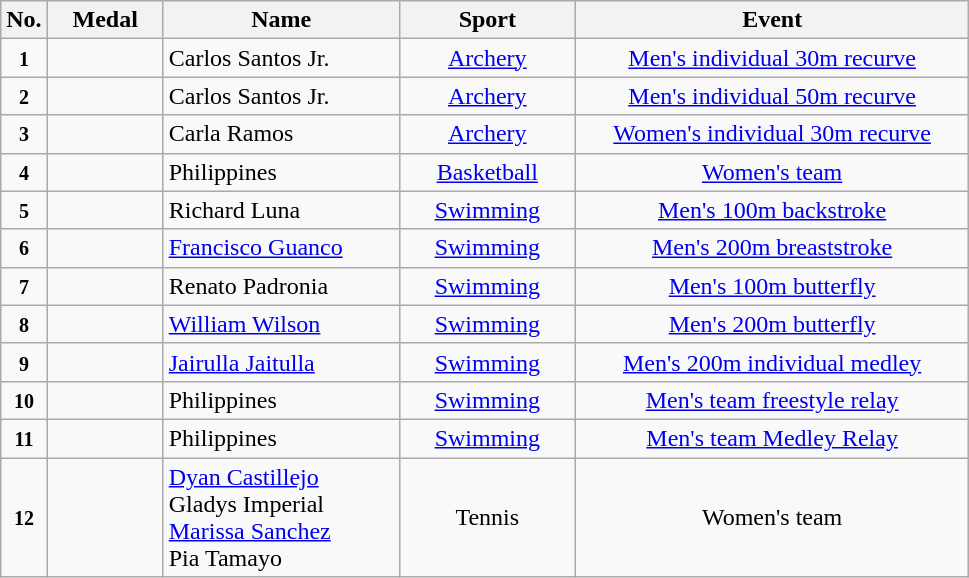<table class="wikitable" style="font-size:100%; text-align:center;">
<tr>
<th width="10">No.</th>
<th width="70">Medal</th>
<th width="150">Name</th>
<th width="110">Sport</th>
<th width="255">Event</th>
</tr>
<tr>
<td><small><strong>1</strong></small></td>
<td></td>
<td align=left>Carlos Santos Jr.</td>
<td> <a href='#'>Archery</a></td>
<td><a href='#'>Men's individual 30m recurve</a></td>
</tr>
<tr>
<td><small><strong>2</strong></small></td>
<td></td>
<td align=left>Carlos Santos Jr.</td>
<td> <a href='#'>Archery</a></td>
<td><a href='#'>Men's individual 50m recurve</a></td>
</tr>
<tr>
<td><small><strong>3</strong></small></td>
<td></td>
<td align=left>Carla Ramos</td>
<td> <a href='#'>Archery</a></td>
<td><a href='#'>Women's individual 30m recurve</a></td>
</tr>
<tr>
<td><small><strong>4</strong></small></td>
<td></td>
<td align=left>Philippines</td>
<td> <a href='#'>Basketball</a></td>
<td><a href='#'>Women's team</a></td>
</tr>
<tr>
<td><small><strong>5</strong></small></td>
<td></td>
<td align=left>Richard Luna</td>
<td> <a href='#'>Swimming</a></td>
<td><a href='#'>Men's 100m backstroke</a></td>
</tr>
<tr>
<td><small><strong>6</strong></small></td>
<td></td>
<td align=left><a href='#'>Francisco Guanco</a></td>
<td> <a href='#'>Swimming</a></td>
<td><a href='#'>Men's 200m breaststroke</a></td>
</tr>
<tr>
<td><small><strong>7</strong></small></td>
<td></td>
<td align=left>Renato Padronia</td>
<td> <a href='#'>Swimming</a></td>
<td><a href='#'>Men's 100m butterfly</a></td>
</tr>
<tr>
<td><small><strong>8</strong></small></td>
<td></td>
<td align=left><a href='#'>William Wilson</a></td>
<td> <a href='#'>Swimming</a></td>
<td><a href='#'>Men's 200m butterfly</a></td>
</tr>
<tr>
<td><small><strong>9</strong></small></td>
<td></td>
<td align=left><a href='#'>Jairulla Jaitulla</a></td>
<td> <a href='#'>Swimming</a></td>
<td><a href='#'>Men's 200m individual medley</a></td>
</tr>
<tr>
<td><small><strong>10</strong></small></td>
<td></td>
<td align=left>Philippines</td>
<td> <a href='#'>Swimming</a></td>
<td><a href='#'>Men's team  freestyle relay</a></td>
</tr>
<tr>
<td><small><strong>11</strong></small></td>
<td></td>
<td align=left>Philippines</td>
<td> <a href='#'>Swimming</a></td>
<td><a href='#'>Men's team  Medley Relay</a></td>
</tr>
<tr>
<td><small><strong>12</strong></small></td>
<td></td>
<td align=left><a href='#'>Dyan Castillejo</a><br>Gladys Imperial<br><a href='#'>Marissa Sanchez</a><br>Pia Tamayo</td>
<td> Tennis</td>
<td>Women's team</td>
</tr>
</table>
